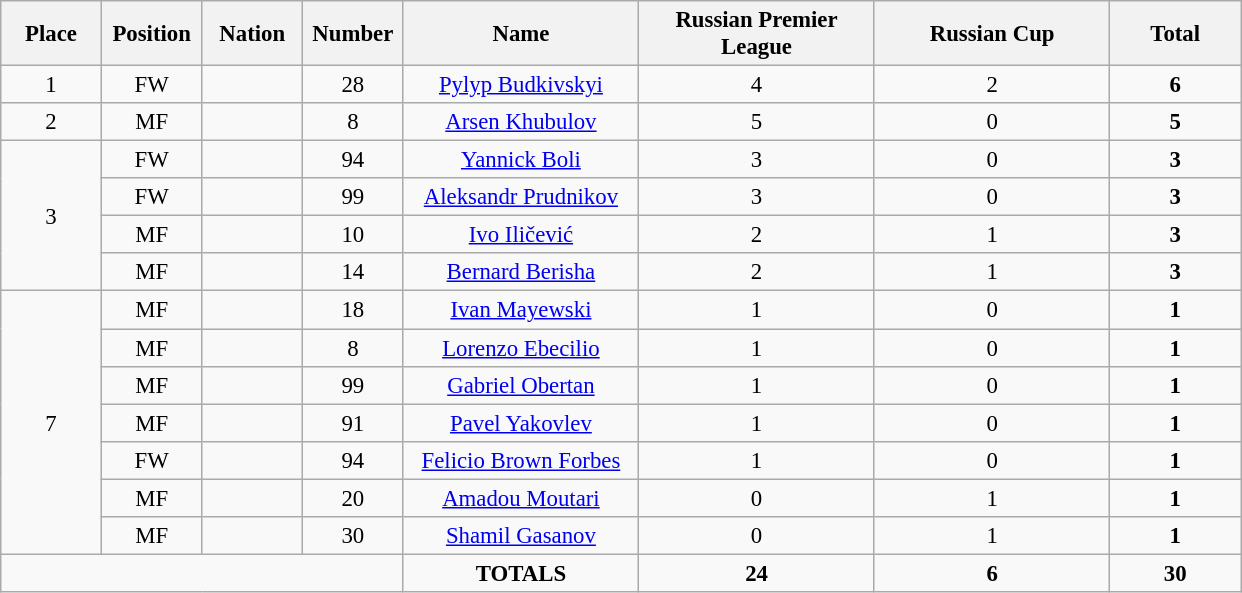<table class="wikitable" style="font-size: 95%; text-align: center;">
<tr>
<th width=60>Place</th>
<th width=60>Position</th>
<th width=60>Nation</th>
<th width=60>Number</th>
<th width=150>Name</th>
<th width=150>Russian Premier League</th>
<th width=150>Russian Cup</th>
<th width=80><strong>Total</strong></th>
</tr>
<tr>
<td>1</td>
<td>FW</td>
<td></td>
<td>28</td>
<td><a href='#'>Pylyp Budkivskyi</a></td>
<td>4</td>
<td>2</td>
<td><strong>6</strong></td>
</tr>
<tr>
<td>2</td>
<td>MF</td>
<td></td>
<td>8</td>
<td><a href='#'>Arsen Khubulov</a></td>
<td>5</td>
<td>0</td>
<td><strong>5</strong></td>
</tr>
<tr>
<td rowspan="4">3</td>
<td>FW</td>
<td></td>
<td>94</td>
<td><a href='#'>Yannick Boli</a></td>
<td>3</td>
<td>0</td>
<td><strong>3</strong></td>
</tr>
<tr>
<td>FW</td>
<td></td>
<td>99</td>
<td><a href='#'>Aleksandr Prudnikov</a></td>
<td>3</td>
<td>0</td>
<td><strong>3</strong></td>
</tr>
<tr>
<td>MF</td>
<td></td>
<td>10</td>
<td><a href='#'>Ivo Iličević</a></td>
<td>2</td>
<td>1</td>
<td><strong>3</strong></td>
</tr>
<tr>
<td>MF</td>
<td></td>
<td>14</td>
<td><a href='#'>Bernard Berisha</a></td>
<td>2</td>
<td>1</td>
<td><strong>3</strong></td>
</tr>
<tr>
<td rowspan="7">7</td>
<td>MF</td>
<td></td>
<td>18</td>
<td><a href='#'>Ivan Mayewski</a></td>
<td>1</td>
<td>0</td>
<td><strong>1</strong></td>
</tr>
<tr>
<td>MF</td>
<td></td>
<td>8</td>
<td><a href='#'>Lorenzo Ebecilio</a></td>
<td>1</td>
<td>0</td>
<td><strong>1</strong></td>
</tr>
<tr>
<td>MF</td>
<td></td>
<td>99</td>
<td><a href='#'>Gabriel Obertan</a></td>
<td>1</td>
<td>0</td>
<td><strong>1</strong></td>
</tr>
<tr>
<td>MF</td>
<td></td>
<td>91</td>
<td><a href='#'>Pavel Yakovlev</a></td>
<td>1</td>
<td>0</td>
<td><strong>1</strong></td>
</tr>
<tr>
<td>FW</td>
<td></td>
<td>94</td>
<td><a href='#'>Felicio Brown Forbes</a></td>
<td>1</td>
<td>0</td>
<td><strong>1</strong></td>
</tr>
<tr>
<td>MF</td>
<td></td>
<td>20</td>
<td><a href='#'>Amadou Moutari</a></td>
<td>0</td>
<td>1</td>
<td><strong>1</strong></td>
</tr>
<tr>
<td>MF</td>
<td></td>
<td>30</td>
<td><a href='#'>Shamil Gasanov</a></td>
<td>0</td>
<td>1</td>
<td><strong>1</strong></td>
</tr>
<tr>
<td colspan="4"></td>
<td><strong>TOTALS</strong></td>
<td><strong>24</strong></td>
<td><strong>6</strong></td>
<td><strong>30</strong></td>
</tr>
</table>
